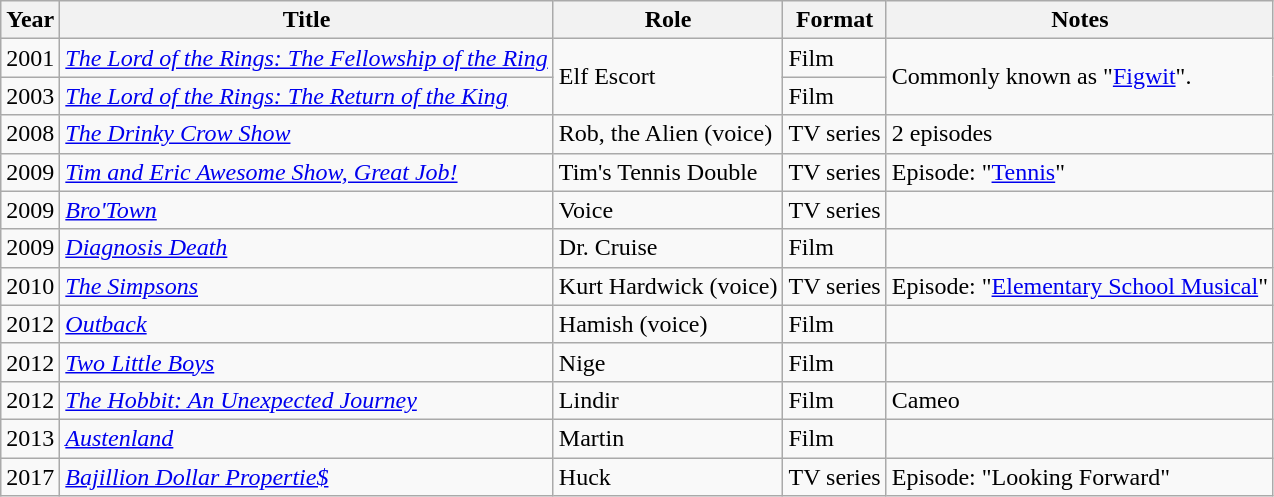<table class="wikitable">
<tr>
<th>Year</th>
<th>Title</th>
<th>Role</th>
<th>Format</th>
<th>Notes</th>
</tr>
<tr>
<td>2001</td>
<td><em><a href='#'>The Lord of the Rings: The Fellowship of the Ring</a></em></td>
<td rowspan="2">Elf Escort</td>
<td>Film</td>
<td rowspan="2">Commonly known as "<a href='#'>Figwit</a>".</td>
</tr>
<tr>
<td>2003</td>
<td><em><a href='#'>The Lord of the Rings: The Return of the King</a></em></td>
<td>Film</td>
</tr>
<tr>
<td>2008</td>
<td><em><a href='#'>The Drinky Crow Show</a></em></td>
<td>Rob, the Alien (voice)</td>
<td>TV series</td>
<td>2 episodes</td>
</tr>
<tr>
<td>2009</td>
<td><em><a href='#'>Tim and Eric Awesome Show, Great Job!</a></em></td>
<td>Tim's Tennis Double</td>
<td>TV series</td>
<td>Episode: "<a href='#'>Tennis</a>"</td>
</tr>
<tr>
<td>2009</td>
<td><em><a href='#'>Bro'Town</a></em></td>
<td>Voice</td>
<td>TV series</td>
<td></td>
</tr>
<tr>
<td>2009</td>
<td><em><a href='#'>Diagnosis Death</a></em></td>
<td>Dr. Cruise</td>
<td>Film</td>
<td></td>
</tr>
<tr>
<td>2010</td>
<td><em><a href='#'>The Simpsons</a></em></td>
<td>Kurt Hardwick (voice)</td>
<td>TV series</td>
<td>Episode: "<a href='#'>Elementary School Musical</a>"</td>
</tr>
<tr>
<td>2012</td>
<td><a href='#'><em>Outback</em></a></td>
<td>Hamish (voice)</td>
<td>Film</td>
<td></td>
</tr>
<tr>
<td>2012</td>
<td><em><a href='#'>Two Little Boys</a></em></td>
<td>Nige</td>
<td>Film</td>
<td></td>
</tr>
<tr>
<td>2012</td>
<td><em><a href='#'>The Hobbit: An Unexpected Journey</a></em></td>
<td>Lindir</td>
<td>Film</td>
<td>Cameo</td>
</tr>
<tr>
<td>2013</td>
<td><em><a href='#'>Austenland</a></em></td>
<td>Martin</td>
<td>Film</td>
<td></td>
</tr>
<tr>
<td>2017</td>
<td><em><a href='#'>Bajillion Dollar Propertie$</a></em></td>
<td>Huck</td>
<td>TV series</td>
<td>Episode: "Looking Forward"</td>
</tr>
</table>
